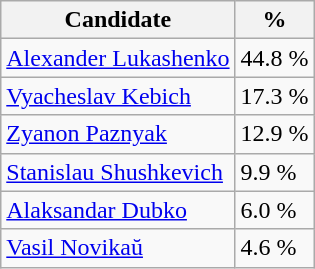<table class="wikitable">
<tr>
<th>Candidate</th>
<th>%</th>
</tr>
<tr>
<td><a href='#'>Alexander Lukashenko</a></td>
<td>44.8 %</td>
</tr>
<tr>
<td><a href='#'>Vyacheslav Kebich</a></td>
<td>17.3 %</td>
</tr>
<tr>
<td><a href='#'>Zyanon Paznyak</a></td>
<td>12.9 %</td>
</tr>
<tr>
<td><a href='#'>Stanislau Shushkevich</a></td>
<td>9.9 %</td>
</tr>
<tr>
<td><a href='#'>Alaksandar Dubko</a></td>
<td>6.0 %</td>
</tr>
<tr>
<td><a href='#'>Vasil Novikaŭ</a></td>
<td>4.6 %</td>
</tr>
</table>
